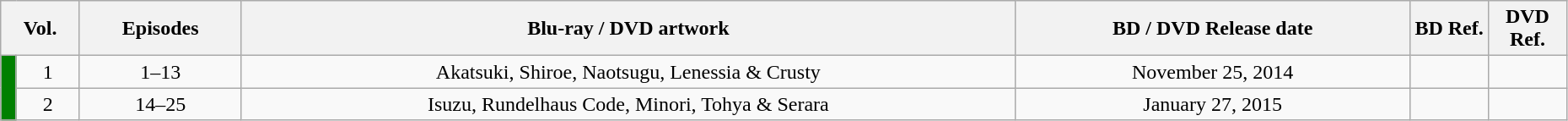<table class="wikitable" style="text-align: center; width: 98%;">
<tr>
<th colspan="2">Vol.</th>
<th>Episodes</th>
<th>Blu-ray / DVD artwork</th>
<th>BD / DVD Release date</th>
<th width="5%">BD Ref.</th>
<th width="5%">DVD Ref.</th>
</tr>
<tr>
<td rowspan="10" width="1%" style="background: Green;"></td>
<td>1</td>
<td>1–13</td>
<td>Akatsuki, Shiroe, Naotsugu, Lenessia & Crusty</td>
<td>November 25, 2014</td>
<td></td>
<td></td>
</tr>
<tr>
<td>2</td>
<td>14–25</td>
<td>Isuzu, Rundelhaus Code, Minori, Tohya & Serara</td>
<td>January 27, 2015</td>
<td></td>
<td></td>
</tr>
</table>
